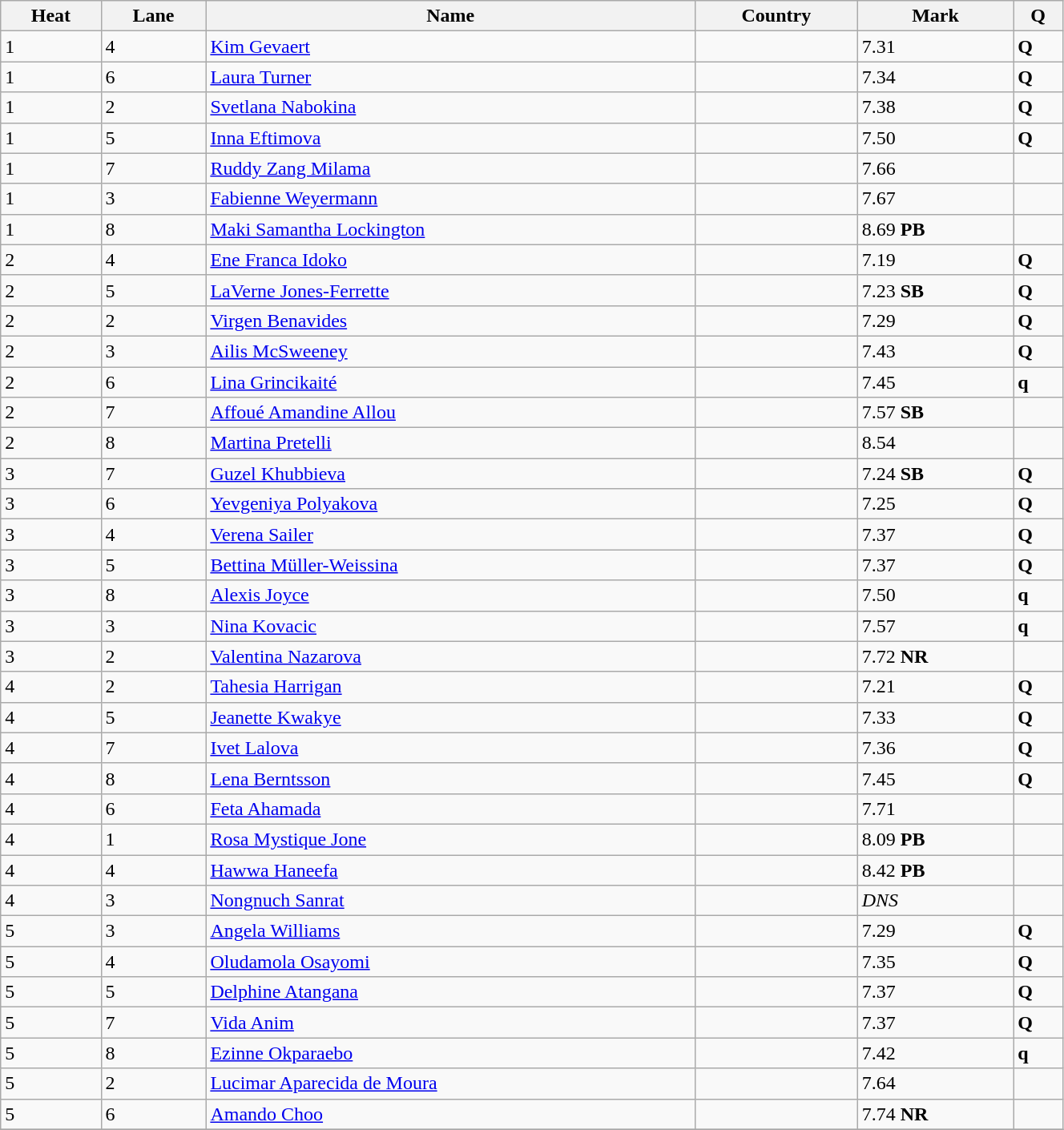<table class="wikitable sortable" width=70%>
<tr>
<th>Heat</th>
<th>Lane</th>
<th>Name</th>
<th>Country</th>
<th>Mark</th>
<th>Q</th>
</tr>
<tr>
<td>1</td>
<td>4</td>
<td><a href='#'>Kim Gevaert</a></td>
<td></td>
<td>7.31</td>
<td><strong>Q</strong></td>
</tr>
<tr>
<td>1</td>
<td>6</td>
<td><a href='#'>Laura Turner</a></td>
<td></td>
<td>7.34</td>
<td><strong>Q</strong></td>
</tr>
<tr>
<td>1</td>
<td>2</td>
<td><a href='#'>Svetlana Nabokina</a></td>
<td></td>
<td>7.38</td>
<td><strong>Q</strong></td>
</tr>
<tr>
<td>1</td>
<td>5</td>
<td><a href='#'>Inna Eftimova</a></td>
<td></td>
<td>7.50</td>
<td><strong>Q</strong></td>
</tr>
<tr>
<td>1</td>
<td>7</td>
<td><a href='#'>Ruddy Zang Milama</a></td>
<td></td>
<td>7.66</td>
<td></td>
</tr>
<tr>
<td>1</td>
<td>3</td>
<td><a href='#'>Fabienne Weyermann</a></td>
<td></td>
<td>7.67</td>
<td></td>
</tr>
<tr>
<td>1</td>
<td>8</td>
<td><a href='#'>Maki Samantha Lockington</a></td>
<td></td>
<td>8.69 <strong>PB</strong></td>
<td></td>
</tr>
<tr>
<td>2</td>
<td>4</td>
<td><a href='#'>Ene Franca Idoko</a></td>
<td></td>
<td>7.19</td>
<td><strong>Q</strong></td>
</tr>
<tr>
<td>2</td>
<td>5</td>
<td><a href='#'>LaVerne Jones-Ferrette</a></td>
<td></td>
<td>7.23 <strong>SB</strong></td>
<td><strong>Q</strong></td>
</tr>
<tr>
<td>2</td>
<td>2</td>
<td><a href='#'>Virgen Benavides</a></td>
<td></td>
<td>7.29</td>
<td><strong>Q</strong></td>
</tr>
<tr>
<td>2</td>
<td>3</td>
<td><a href='#'>Ailis McSweeney</a></td>
<td></td>
<td>7.43</td>
<td><strong>Q</strong></td>
</tr>
<tr>
<td>2</td>
<td>6</td>
<td><a href='#'>Lina Grincikaité</a></td>
<td></td>
<td>7.45</td>
<td><strong>q</strong></td>
</tr>
<tr>
<td>2</td>
<td>7</td>
<td><a href='#'>Affoué Amandine Allou</a></td>
<td></td>
<td>7.57 <strong>SB</strong></td>
<td></td>
</tr>
<tr>
<td>2</td>
<td>8</td>
<td><a href='#'>Martina Pretelli</a></td>
<td></td>
<td>8.54</td>
<td></td>
</tr>
<tr>
<td>3</td>
<td>7</td>
<td><a href='#'>Guzel Khubbieva</a></td>
<td></td>
<td>7.24 <strong>SB</strong></td>
<td><strong>Q</strong></td>
</tr>
<tr>
<td>3</td>
<td>6</td>
<td><a href='#'>Yevgeniya Polyakova</a></td>
<td></td>
<td>7.25</td>
<td><strong>Q</strong></td>
</tr>
<tr>
<td>3</td>
<td>4</td>
<td><a href='#'>Verena Sailer</a></td>
<td></td>
<td>7.37</td>
<td><strong>Q</strong></td>
</tr>
<tr>
<td>3</td>
<td>5</td>
<td><a href='#'>Bettina Müller-Weissina</a></td>
<td></td>
<td>7.37</td>
<td><strong>Q</strong></td>
</tr>
<tr>
<td>3</td>
<td>8</td>
<td><a href='#'>Alexis Joyce</a></td>
<td></td>
<td>7.50</td>
<td><strong>q</strong></td>
</tr>
<tr>
<td>3</td>
<td>3</td>
<td><a href='#'>Nina Kovacic</a></td>
<td></td>
<td>7.57</td>
<td><strong>q</strong></td>
</tr>
<tr>
<td>3</td>
<td>2</td>
<td><a href='#'>Valentina Nazarova</a></td>
<td></td>
<td>7.72 <strong>NR</strong></td>
<td></td>
</tr>
<tr>
<td>4</td>
<td>2</td>
<td><a href='#'>Tahesia Harrigan</a></td>
<td></td>
<td>7.21</td>
<td><strong>Q</strong></td>
</tr>
<tr>
<td>4</td>
<td>5</td>
<td><a href='#'>Jeanette Kwakye</a></td>
<td></td>
<td>7.33</td>
<td><strong>Q</strong></td>
</tr>
<tr>
<td>4</td>
<td>7</td>
<td><a href='#'>Ivet Lalova</a></td>
<td></td>
<td>7.36</td>
<td><strong>Q</strong></td>
</tr>
<tr>
<td>4</td>
<td>8</td>
<td><a href='#'>Lena Berntsson</a></td>
<td></td>
<td>7.45</td>
<td><strong>Q</strong></td>
</tr>
<tr>
<td>4</td>
<td>6</td>
<td><a href='#'>Feta Ahamada</a></td>
<td></td>
<td>7.71</td>
<td></td>
</tr>
<tr>
<td>4</td>
<td>1</td>
<td><a href='#'>Rosa Mystique Jone</a></td>
<td></td>
<td>8.09 <strong>PB</strong></td>
<td></td>
</tr>
<tr>
<td>4</td>
<td>4</td>
<td><a href='#'>Hawwa Haneefa</a></td>
<td></td>
<td>8.42 <strong>PB</strong></td>
<td></td>
</tr>
<tr>
<td>4</td>
<td>3</td>
<td><a href='#'>Nongnuch Sanrat</a></td>
<td></td>
<td><em>DNS</em></td>
<td></td>
</tr>
<tr>
<td>5</td>
<td>3</td>
<td><a href='#'>Angela Williams</a></td>
<td></td>
<td>7.29</td>
<td><strong>Q</strong></td>
</tr>
<tr>
<td>5</td>
<td>4</td>
<td><a href='#'>Oludamola Osayomi</a></td>
<td></td>
<td>7.35</td>
<td><strong>Q</strong></td>
</tr>
<tr>
<td>5</td>
<td>5</td>
<td><a href='#'>Delphine Atangana</a></td>
<td></td>
<td>7.37</td>
<td><strong>Q</strong></td>
</tr>
<tr>
<td>5</td>
<td>7</td>
<td><a href='#'>Vida Anim</a></td>
<td></td>
<td>7.37</td>
<td><strong>Q</strong></td>
</tr>
<tr>
<td>5</td>
<td>8</td>
<td><a href='#'>Ezinne Okparaebo</a></td>
<td></td>
<td>7.42</td>
<td><strong>q</strong></td>
</tr>
<tr>
<td>5</td>
<td>2</td>
<td><a href='#'>Lucimar Aparecida de Moura</a></td>
<td></td>
<td>7.64</td>
<td></td>
</tr>
<tr>
<td>5</td>
<td>6</td>
<td><a href='#'>Amando Choo</a></td>
<td></td>
<td>7.74 <strong>NR</strong></td>
<td></td>
</tr>
<tr>
</tr>
</table>
